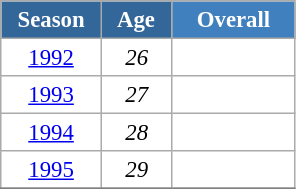<table class="wikitable" style="font-size:95%; text-align:center; border:grey solid 1px; border-collapse:collapse; background:#ffffff;">
<tr>
<th style="background-color:#369; color:white; width:60px;"> Season </th>
<th style="background-color:#369; color:white; width:40px;"> Age </th>
<th style="background-color:#4180be; color:white; width:75px;">Overall</th>
</tr>
<tr>
<td><a href='#'>1992</a></td>
<td><em>26</em></td>
<td></td>
</tr>
<tr>
<td><a href='#'>1993</a></td>
<td><em>27</em></td>
<td></td>
</tr>
<tr>
<td><a href='#'>1994</a></td>
<td><em>28</em></td>
<td></td>
</tr>
<tr>
<td><a href='#'>1995</a></td>
<td><em>29</em></td>
<td></td>
</tr>
<tr>
</tr>
</table>
